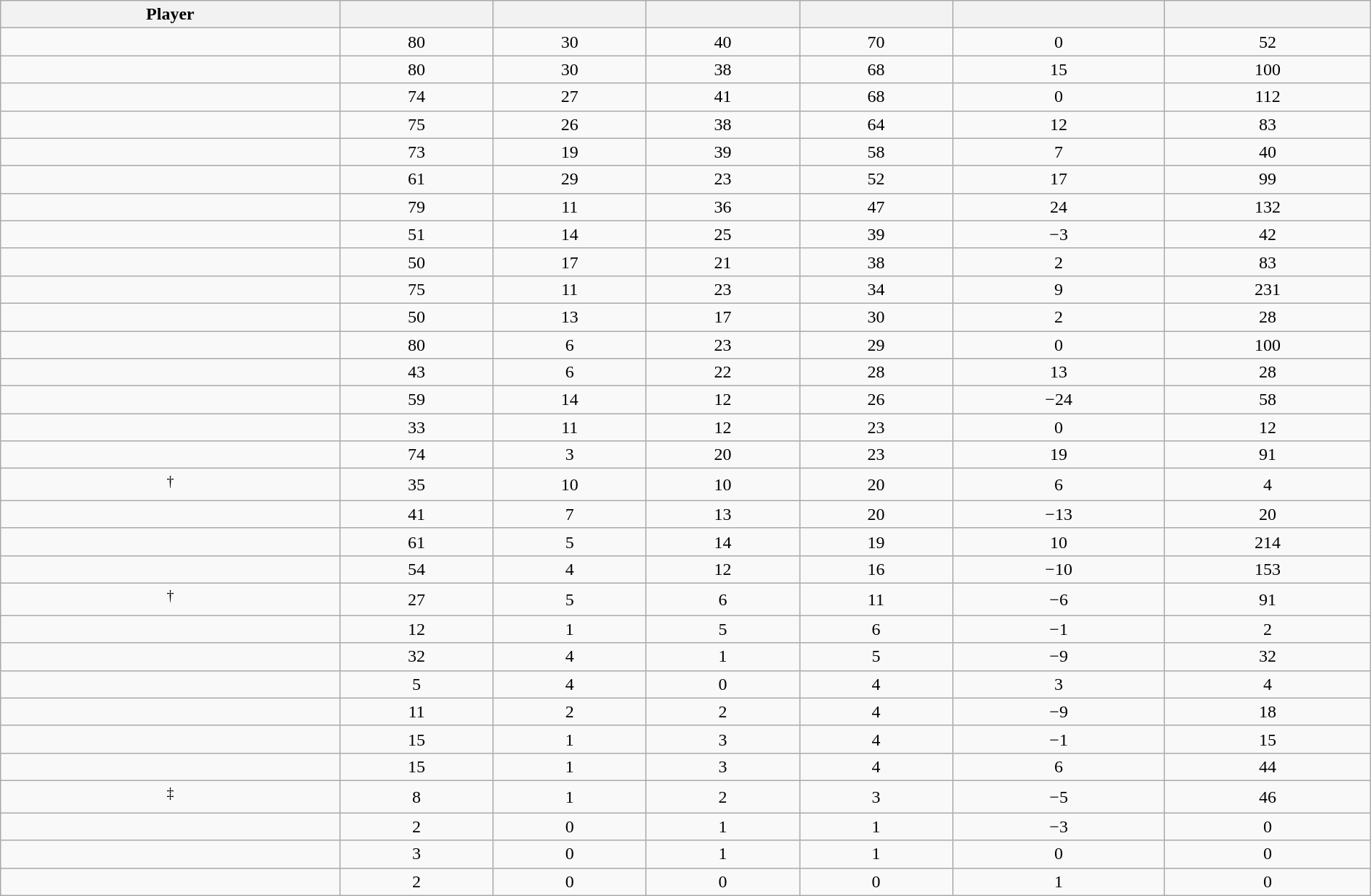<table class="wikitable sortable" style="width:100%;">
<tr align=center>
<th>Player</th>
<th></th>
<th></th>
<th></th>
<th></th>
<th data-sort-type="number"></th>
<th></th>
</tr>
<tr align=center>
<td></td>
<td>80</td>
<td>30</td>
<td>40</td>
<td>70</td>
<td>0</td>
<td>52</td>
</tr>
<tr align=center>
<td></td>
<td>80</td>
<td>30</td>
<td>38</td>
<td>68</td>
<td>15</td>
<td>100</td>
</tr>
<tr align=center>
<td></td>
<td>74</td>
<td>27</td>
<td>41</td>
<td>68</td>
<td>0</td>
<td>112</td>
</tr>
<tr align=center>
<td></td>
<td>75</td>
<td>26</td>
<td>38</td>
<td>64</td>
<td>12</td>
<td>83</td>
</tr>
<tr align=center>
<td></td>
<td>73</td>
<td>19</td>
<td>39</td>
<td>58</td>
<td>7</td>
<td>40</td>
</tr>
<tr align=center>
<td></td>
<td>61</td>
<td>29</td>
<td>23</td>
<td>52</td>
<td>17</td>
<td>99</td>
</tr>
<tr align=center>
<td></td>
<td>79</td>
<td>11</td>
<td>36</td>
<td>47</td>
<td>24</td>
<td>132</td>
</tr>
<tr align=center>
<td></td>
<td>51</td>
<td>14</td>
<td>25</td>
<td>39</td>
<td>−3</td>
<td>42</td>
</tr>
<tr align=center>
<td></td>
<td>50</td>
<td>17</td>
<td>21</td>
<td>38</td>
<td>2</td>
<td>83</td>
</tr>
<tr align=center>
<td></td>
<td>75</td>
<td>11</td>
<td>23</td>
<td>34</td>
<td>9</td>
<td>231</td>
</tr>
<tr align=center>
<td></td>
<td>50</td>
<td>13</td>
<td>17</td>
<td>30</td>
<td>2</td>
<td>28</td>
</tr>
<tr align=center>
<td></td>
<td>80</td>
<td>6</td>
<td>23</td>
<td>29</td>
<td>0</td>
<td>100</td>
</tr>
<tr align=center>
<td></td>
<td>43</td>
<td>6</td>
<td>22</td>
<td>28</td>
<td>13</td>
<td>28</td>
</tr>
<tr align=center>
<td></td>
<td>59</td>
<td>14</td>
<td>12</td>
<td>26</td>
<td>−24</td>
<td>58</td>
</tr>
<tr align=center>
<td></td>
<td>33</td>
<td>11</td>
<td>12</td>
<td>23</td>
<td>0</td>
<td>12</td>
</tr>
<tr align=center>
<td></td>
<td>74</td>
<td>3</td>
<td>20</td>
<td>23</td>
<td>19</td>
<td>91</td>
</tr>
<tr align=center>
<td><sup>†</sup></td>
<td>35</td>
<td>10</td>
<td>10</td>
<td>20</td>
<td>6</td>
<td>4</td>
</tr>
<tr align=center>
<td></td>
<td>41</td>
<td>7</td>
<td>13</td>
<td>20</td>
<td>−13</td>
<td>20</td>
</tr>
<tr align=center>
<td></td>
<td>61</td>
<td>5</td>
<td>14</td>
<td>19</td>
<td>10</td>
<td>214</td>
</tr>
<tr align=center>
<td></td>
<td>54</td>
<td>4</td>
<td>12</td>
<td>16</td>
<td>−10</td>
<td>153</td>
</tr>
<tr align=center>
<td><sup>†</sup></td>
<td>27</td>
<td>5</td>
<td>6</td>
<td>11</td>
<td>−6</td>
<td>91</td>
</tr>
<tr align=center>
<td></td>
<td>12</td>
<td>1</td>
<td>5</td>
<td>6</td>
<td>−1</td>
<td>2</td>
</tr>
<tr align=center>
<td></td>
<td>32</td>
<td>4</td>
<td>1</td>
<td>5</td>
<td>−9</td>
<td>32</td>
</tr>
<tr align=center>
<td></td>
<td>5</td>
<td>4</td>
<td>0</td>
<td>4</td>
<td>3</td>
<td>4</td>
</tr>
<tr align=center>
<td></td>
<td>11</td>
<td>2</td>
<td>2</td>
<td>4</td>
<td>−9</td>
<td>18</td>
</tr>
<tr align=center>
<td></td>
<td>15</td>
<td>1</td>
<td>3</td>
<td>4</td>
<td>−1</td>
<td>15</td>
</tr>
<tr align=center>
<td></td>
<td>15</td>
<td>1</td>
<td>3</td>
<td>4</td>
<td>6</td>
<td>44</td>
</tr>
<tr align=center>
<td><sup>‡</sup></td>
<td>8</td>
<td>1</td>
<td>2</td>
<td>3</td>
<td>−5</td>
<td>46</td>
</tr>
<tr align=center>
<td></td>
<td>2</td>
<td>0</td>
<td>1</td>
<td>1</td>
<td>−3</td>
<td>0</td>
</tr>
<tr align=center>
<td></td>
<td>3</td>
<td>0</td>
<td>1</td>
<td>1</td>
<td>0</td>
<td>0</td>
</tr>
<tr align=center>
<td></td>
<td>2</td>
<td>0</td>
<td>0</td>
<td>0</td>
<td>1</td>
<td>0</td>
</tr>
</table>
